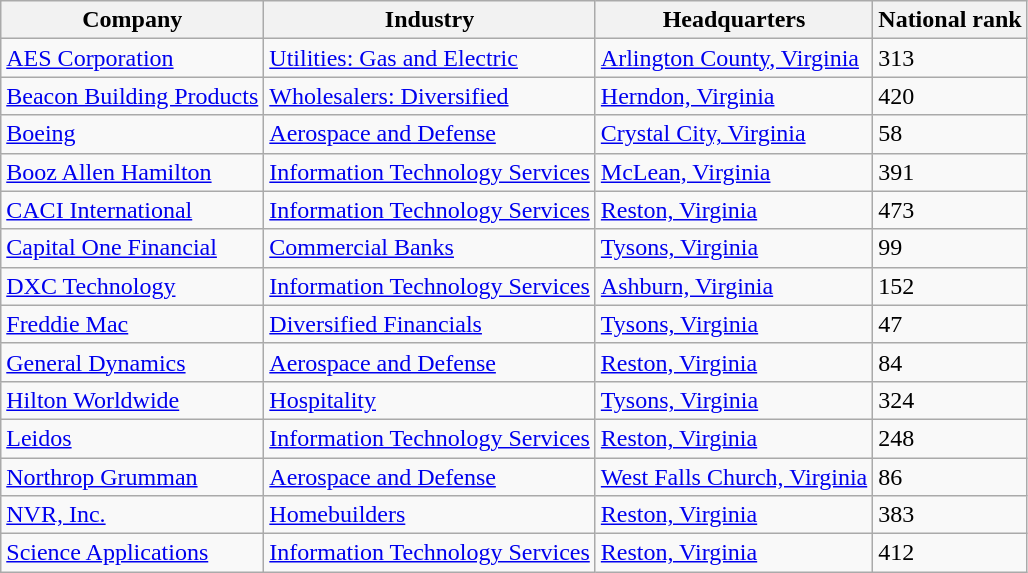<table class="wikitable sortable" style="text-align:left">
<tr>
<th>Company</th>
<th>Industry</th>
<th>Headquarters</th>
<th>National rank</th>
</tr>
<tr>
<td><a href='#'>AES Corporation</a></td>
<td><a href='#'>Utilities: Gas and Electric</a></td>
<td data-sort-value="vaarlington"><a href='#'>Arlington County, Virginia</a></td>
<td>313</td>
</tr>
<tr>
<td><a href='#'>Beacon Building Products</a></td>
<td><a href='#'>Wholesalers: Diversified</a></td>
<td><a href='#'>Herndon, Virginia</a></td>
<td>420</td>
</tr>
<tr>
<td><a href='#'>Boeing</a></td>
<td><a href='#'>Aerospace and Defense</a></td>
<td><a href='#'>Crystal City, Virginia</a></td>
<td>58</td>
</tr>
<tr>
<td><a href='#'>Booz Allen Hamilton</a></td>
<td><a href='#'>Information Technology Services</a></td>
<td data-sort-value="vamclean"><a href='#'>McLean, Virginia</a></td>
<td>391</td>
</tr>
<tr>
<td><a href='#'>CACI International</a></td>
<td><a href='#'>Information Technology Services</a></td>
<td><a href='#'>Reston, Virginia</a></td>
<td>473</td>
</tr>
<tr>
<td><a href='#'>Capital One Financial</a></td>
<td><a href='#'>Commercial Banks</a></td>
<td data-sort-value="vamclean"><a href='#'>Tysons, Virginia</a></td>
<td>99</td>
</tr>
<tr>
<td><a href='#'>DXC Technology</a></td>
<td><a href='#'>Information Technology Services</a></td>
<td data-sort-value="vatysons"><a href='#'>Ashburn, Virginia</a></td>
<td>152</td>
</tr>
<tr>
<td><a href='#'>Freddie Mac</a></td>
<td><a href='#'>Diversified Financials</a></td>
<td data-sort-value="vamclean"><a href='#'>Tysons, Virginia</a></td>
<td>47</td>
</tr>
<tr>
<td><a href='#'>General Dynamics</a></td>
<td><a href='#'>Aerospace and Defense</a></td>
<td data-sort-value="vafalls"><a href='#'>Reston, Virginia</a></td>
<td>84</td>
</tr>
<tr>
<td><a href='#'>Hilton Worldwide</a></td>
<td><a href='#'>Hospitality</a></td>
<td data-sort-value="vamclean"><a href='#'>Tysons, Virginia</a></td>
<td>324</td>
</tr>
<tr>
<td><a href='#'>Leidos</a></td>
<td><a href='#'>Information Technology Services</a></td>
<td data-sort-value="vareston"><a href='#'>Reston, Virginia</a></td>
<td>248</td>
</tr>
<tr>
<td><a href='#'>Northrop Grumman</a></td>
<td><a href='#'>Aerospace and Defense</a></td>
<td data-sort-value="vafalls"><a href='#'>West Falls Church, Virginia</a></td>
<td>86</td>
</tr>
<tr>
<td><a href='#'>NVR, Inc.</a></td>
<td><a href='#'>Homebuilders</a></td>
<td data-sort-value="vareston"><a href='#'>Reston, Virginia</a></td>
<td>383</td>
</tr>
<tr>
<td><a href='#'>Science Applications</a></td>
<td><a href='#'>Information Technology Services</a></td>
<td><a href='#'>Reston, Virginia</a></td>
<td>412</td>
</tr>
</table>
